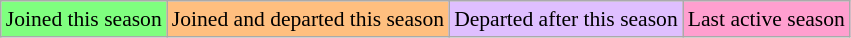<table class="wikitable">
<tr>
<td style="background-color:#7FFF7F;font-size: 90%;">Joined this season</td>
<td style="background-color:#FFBF7F;font-size: 90%;">Joined and departed this season</td>
<td style="background-color:#DFBFFF;font-size: 90%;">Departed after this season</td>
<td style="background-color:#FF9FCF;font-size: 90%;">Last active season</td>
</tr>
</table>
